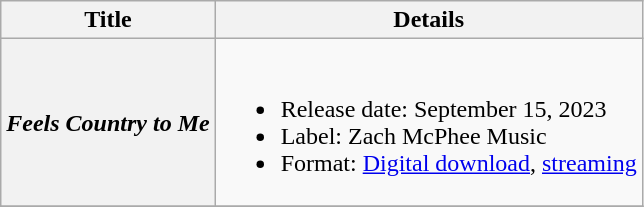<table class="wikitable plainrowheaders">
<tr>
<th scope="col">Title</th>
<th scope="col">Details</th>
</tr>
<tr>
<th scope="row"><em>Feels Country to Me</em></th>
<td><br><ul><li>Release date: September 15, 2023</li><li>Label: Zach McPhee Music</li><li>Format: <a href='#'>Digital download</a>, <a href='#'>streaming</a></li></ul></td>
</tr>
<tr>
</tr>
</table>
